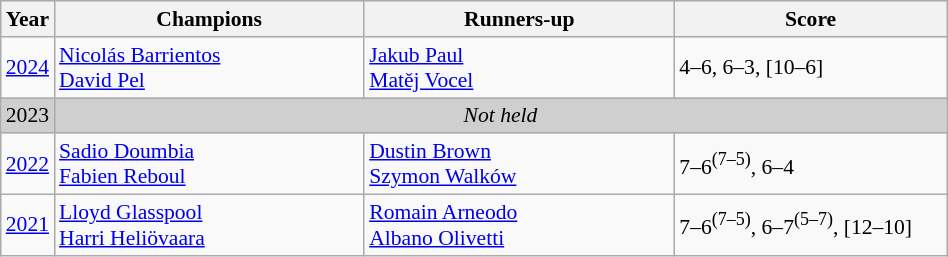<table class="wikitable" style="font-size:90%">
<tr>
<th>Year</th>
<th width="200">Champions</th>
<th width="200">Runners-up</th>
<th width="175">Score</th>
</tr>
<tr>
<td><a href='#'>2024</a></td>
<td> <a href='#'>Nicolás Barrientos</a><br> <a href='#'>David Pel</a></td>
<td> <a href='#'>Jakub Paul</a><br> <a href='#'>Matěj Vocel</a></td>
<td>4–6, 6–3, [10–6]</td>
</tr>
<tr>
<td style="background:#cfcfcf">2023</td>
<td colspan=3 align=center style="background:#cfcfcf"><em>Not held</em></td>
</tr>
<tr>
<td><a href='#'>2022</a></td>
<td> <a href='#'>Sadio Doumbia</a><br> <a href='#'>Fabien Reboul</a></td>
<td> <a href='#'>Dustin Brown</a><br> <a href='#'>Szymon Walków</a></td>
<td>7–6<sup>(7–5)</sup>, 6–4</td>
</tr>
<tr>
<td><a href='#'>2021</a></td>
<td> <a href='#'>Lloyd Glasspool</a><br> <a href='#'>Harri Heliövaara</a></td>
<td> <a href='#'>Romain Arneodo</a><br> <a href='#'>Albano Olivetti</a></td>
<td>7–6<sup>(7–5)</sup>, 6–7<sup>(5–7)</sup>, [12–10]</td>
</tr>
</table>
